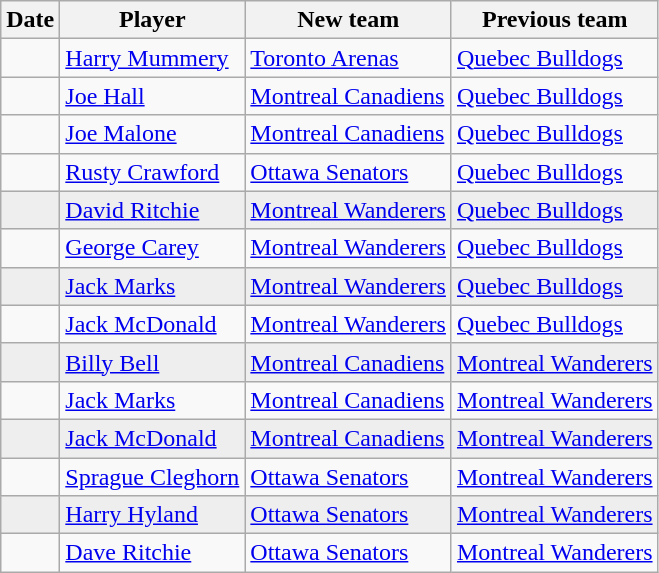<table class="wikitable sortable">
<tr>
<th>Date</th>
<th>Player</th>
<th>New team</th>
<th>Previous team</th>
</tr>
<tr>
<td></td>
<td><a href='#'>Harry Mummery</a></td>
<td><a href='#'>Toronto Arenas</a></td>
<td><a href='#'>Quebec Bulldogs</a></td>
</tr>
<tr>
<td></td>
<td><a href='#'>Joe Hall</a></td>
<td><a href='#'>Montreal Canadiens</a></td>
<td><a href='#'>Quebec Bulldogs</a></td>
</tr>
<tr>
<td></td>
<td><a href='#'>Joe Malone</a></td>
<td><a href='#'>Montreal Canadiens</a></td>
<td><a href='#'>Quebec Bulldogs</a></td>
</tr>
<tr>
<td></td>
<td><a href='#'>Rusty Crawford</a></td>
<td><a href='#'> Ottawa Senators</a></td>
<td><a href='#'>Quebec Bulldogs</a></td>
</tr>
<tr style="background:#eee;">
<td></td>
<td><a href='#'> David Ritchie</a></td>
<td><a href='#'>Montreal Wanderers</a></td>
<td><a href='#'>Quebec Bulldogs</a></td>
</tr>
<tr>
<td></td>
<td><a href='#'> George Carey</a></td>
<td><a href='#'>Montreal Wanderers</a></td>
<td><a href='#'>Quebec Bulldogs</a></td>
</tr>
<tr style="background:#eee;">
<td></td>
<td><a href='#'> Jack Marks</a></td>
<td><a href='#'>Montreal Wanderers</a></td>
<td><a href='#'>Quebec Bulldogs</a></td>
</tr>
<tr>
<td></td>
<td><a href='#'> Jack McDonald</a></td>
<td><a href='#'>Montreal Wanderers</a></td>
<td><a href='#'>Quebec Bulldogs</a></td>
</tr>
<tr style="background:#eee;">
<td></td>
<td><a href='#'> Billy Bell</a></td>
<td><a href='#'>Montreal Canadiens</a></td>
<td><a href='#'>Montreal Wanderers</a></td>
</tr>
<tr>
<td></td>
<td><a href='#'> Jack Marks</a></td>
<td><a href='#'>Montreal Canadiens</a></td>
<td><a href='#'>Montreal Wanderers</a></td>
</tr>
<tr style="background:#eee;">
<td></td>
<td><a href='#'> Jack McDonald</a></td>
<td><a href='#'>Montreal Canadiens</a></td>
<td><a href='#'>Montreal Wanderers</a></td>
</tr>
<tr>
<td></td>
<td><a href='#'>Sprague Cleghorn</a></td>
<td><a href='#'> Ottawa Senators</a></td>
<td><a href='#'>Montreal Wanderers</a></td>
</tr>
<tr style="background:#eee;">
<td></td>
<td><a href='#'>Harry Hyland</a></td>
<td><a href='#'> Ottawa Senators</a></td>
<td><a href='#'>Montreal Wanderers</a></td>
</tr>
<tr>
<td></td>
<td><a href='#'> Dave Ritchie</a></td>
<td><a href='#'> Ottawa Senators</a></td>
<td><a href='#'>Montreal Wanderers</a></td>
</tr>
</table>
